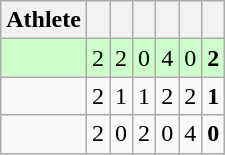<table class=wikitable style="text-align:center">
<tr>
<th>Athlete</th>
<th></th>
<th></th>
<th></th>
<th></th>
<th></th>
<th></th>
</tr>
<tr bgcolor=ccffcc>
<td style="text-align:left"></td>
<td>2</td>
<td>2</td>
<td>0</td>
<td>4</td>
<td>0</td>
<td><strong>2</strong></td>
</tr>
<tr>
<td style="text-align:left"></td>
<td>2</td>
<td>1</td>
<td>1</td>
<td>2</td>
<td>2</td>
<td><strong>1</strong></td>
</tr>
<tr>
<td style="text-align:left"></td>
<td>2</td>
<td>0</td>
<td>2</td>
<td>0</td>
<td>4</td>
<td><strong>0</strong></td>
</tr>
</table>
